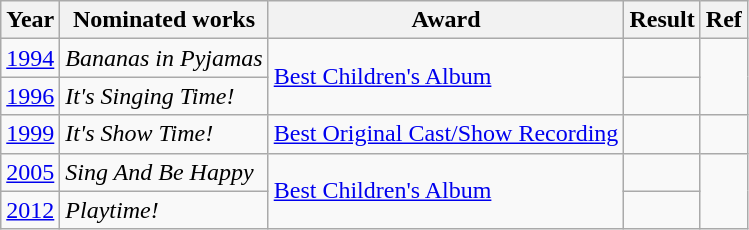<table class="wikitable">
<tr>
<th>Year</th>
<th>Nominated works</th>
<th>Award</th>
<th>Result</th>
<th>Ref</th>
</tr>
<tr>
<td><a href='#'>1994</a></td>
<td><em>Bananas in Pyjamas</em></td>
<td rowspan="2"><a href='#'>Best Children's Album</a></td>
<td></td>
<td rowspan="2"></td>
</tr>
<tr>
<td><a href='#'>1996</a></td>
<td><em>It's Singing Time!</em></td>
<td></td>
</tr>
<tr>
<td><a href='#'>1999</a></td>
<td><em>It's Show Time!</em></td>
<td><a href='#'>Best Original Cast/Show Recording</a></td>
<td></td>
<td></td>
</tr>
<tr>
<td><a href='#'>2005</a></td>
<td><em>Sing And Be Happy</em></td>
<td rowspan="2"><a href='#'>Best Children's Album</a></td>
<td></td>
<td rowspan="2" style="text-align:center;"></td>
</tr>
<tr>
<td><a href='#'>2012</a></td>
<td><em>Playtime!</em></td>
<td></td>
</tr>
</table>
